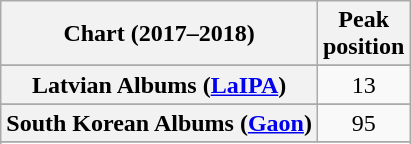<table class="wikitable sortable plainrowheaders" style="text-align:center">
<tr>
<th scope="col">Chart (2017–2018)</th>
<th scope="col">Peak<br>position</th>
</tr>
<tr>
</tr>
<tr>
</tr>
<tr>
</tr>
<tr>
</tr>
<tr>
</tr>
<tr>
</tr>
<tr>
</tr>
<tr>
</tr>
<tr>
</tr>
<tr>
</tr>
<tr>
</tr>
<tr>
<th scope="row">Latvian Albums (<a href='#'>LaIPA</a>)</th>
<td>13</td>
</tr>
<tr>
</tr>
<tr>
</tr>
<tr>
</tr>
<tr>
<th scope="row">South Korean Albums (<a href='#'>Gaon</a>)</th>
<td>95</td>
</tr>
<tr>
</tr>
<tr>
</tr>
<tr>
</tr>
<tr>
</tr>
<tr>
</tr>
<tr>
</tr>
</table>
